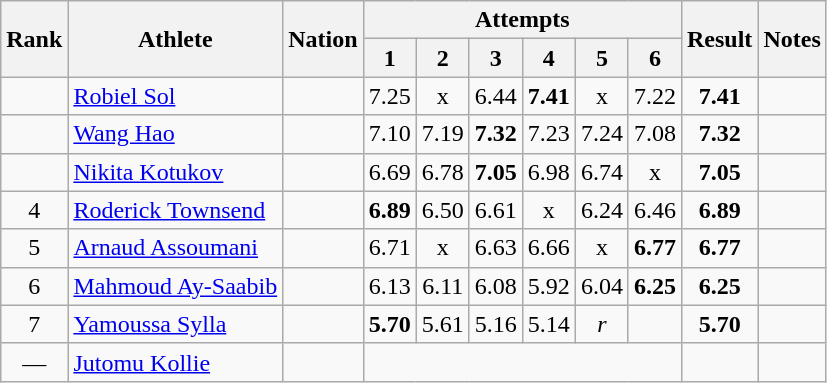<table class="wikitable sortable" style="text-align:center">
<tr>
<th rowspan="2">Rank</th>
<th rowspan="2">Athlete</th>
<th rowspan="2">Nation</th>
<th colspan="6">Attempts</th>
<th rowspan="2">Result</th>
<th rowspan="2">Notes</th>
</tr>
<tr>
<th>1</th>
<th>2</th>
<th>3</th>
<th>4</th>
<th>5</th>
<th>6</th>
</tr>
<tr>
<td></td>
<td align="left"><a href='#'>Robiel Sol</a></td>
<td align="left"></td>
<td>7.25</td>
<td>x</td>
<td>6.44</td>
<td><strong>7.41</strong></td>
<td>x</td>
<td>7.22</td>
<td><strong>7.41</strong></td>
<td></td>
</tr>
<tr>
<td></td>
<td align="left"><a href='#'>Wang Hao</a></td>
<td align="left"></td>
<td>7.10</td>
<td>7.19</td>
<td><strong>7.32</strong></td>
<td>7.23</td>
<td>7.24</td>
<td>7.08</td>
<td><strong>7.32</strong></td>
<td></td>
</tr>
<tr>
<td></td>
<td align="left"><a href='#'>Nikita Kotukov</a></td>
<td align="left"></td>
<td>6.69</td>
<td>6.78</td>
<td><strong>7.05</strong></td>
<td>6.98</td>
<td>6.74</td>
<td>x</td>
<td><strong>7.05</strong></td>
<td></td>
</tr>
<tr>
<td>4</td>
<td align="left"><a href='#'>Roderick Townsend</a></td>
<td align="left"></td>
<td><strong>6.89</strong></td>
<td>6.50</td>
<td>6.61</td>
<td>x</td>
<td>6.24</td>
<td>6.46</td>
<td><strong>6.89</strong></td>
<td></td>
</tr>
<tr>
<td>5</td>
<td align="left"><a href='#'>Arnaud Assoumani</a></td>
<td align="left"></td>
<td>6.71</td>
<td>x</td>
<td>6.63</td>
<td>6.66</td>
<td>x</td>
<td><strong>6.77</strong></td>
<td><strong>6.77</strong></td>
<td></td>
</tr>
<tr>
<td>6</td>
<td align="left"><a href='#'>Mahmoud Ay-Saabib</a></td>
<td align="left"></td>
<td>6.13</td>
<td>6.11</td>
<td>6.08</td>
<td>5.92</td>
<td>6.04</td>
<td><strong>6.25</strong></td>
<td><strong>6.25</strong></td>
<td></td>
</tr>
<tr>
<td>7</td>
<td align="left"><a href='#'>Yamoussa Sylla</a></td>
<td align="left"></td>
<td><strong>5.70</strong></td>
<td>5.61</td>
<td>5.16</td>
<td>5.14</td>
<td><em>r</em></td>
<td></td>
<td><strong>5.70</strong></td>
<td></td>
</tr>
<tr>
<td>—</td>
<td align="left"><a href='#'>Jutomu Kollie</a></td>
<td align="left"></td>
<td colspan="6"></td>
<td></td>
<td></td>
</tr>
</table>
